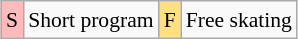<table class="wikitable" style="margin:0.5em auto; font-size:90%; line-height:1.25em;">
<tr>
<td bgcolor="#FFBBBB" align=center>S</td>
<td>Short program</td>
<td bgcolor="#FFDF80" align=center>F</td>
<td>Free skating</td>
</tr>
</table>
